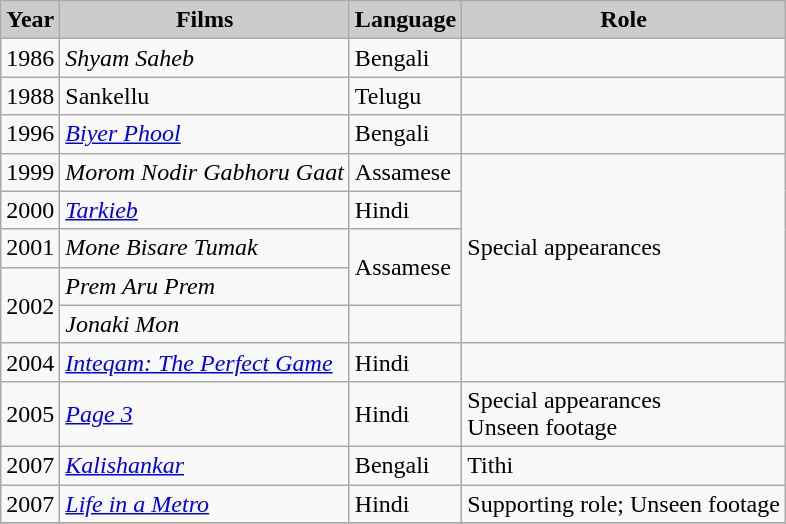<table class="wikitable" style="font-size:100%;">
<tr>
<th style="background:#CCCCCC;">Year</th>
<th style="background:#CCCCCC;">Films</th>
<th style="background:#CCCCCC;">Language</th>
<th style="background:#CCCCCC;">Role</th>
</tr>
<tr>
<td>1986</td>
<td><em>Shyam Saheb</em></td>
<td>Bengali</td>
<td></td>
</tr>
<tr>
<td>1988</td>
<td>Sankellu</td>
<td>Telugu</td>
<td></td>
</tr>
<tr>
<td>1996</td>
<td><em><a href='#'>Biyer Phool</a></em></td>
<td>Bengali</td>
<td></td>
</tr>
<tr>
<td>1999</td>
<td><em>Morom Nodir Gabhoru Gaat</em></td>
<td>Assamese</td>
<td rowspan="5">Special appearances</td>
</tr>
<tr>
<td>2000</td>
<td><em><a href='#'>Tarkieb</a></em></td>
<td>Hindi</td>
</tr>
<tr>
<td>2001</td>
<td><em>Mone Bisare Tumak</em></td>
<td rowspan="2">Assamese</td>
</tr>
<tr>
<td rowspan="2">2002</td>
<td><em>Prem Aru Prem</em></td>
</tr>
<tr>
<td><em>Jonaki Mon</em></td>
</tr>
<tr>
<td>2004</td>
<td><em><a href='#'>Inteqam: The Perfect Game</a></em></td>
<td>Hindi</td>
<td></td>
</tr>
<tr>
<td>2005</td>
<td><em><a href='#'>Page 3</a></em></td>
<td>Hindi</td>
<td>Special appearances <br>Unseen footage</td>
</tr>
<tr>
<td>2007</td>
<td><em><a href='#'>Kalishankar</a></em></td>
<td>Bengali</td>
<td>Tithi</td>
</tr>
<tr>
<td>2007</td>
<td><em><a href='#'>Life in a Metro</a></em></td>
<td>Hindi</td>
<td>Supporting role; Unseen footage</td>
</tr>
<tr>
</tr>
</table>
